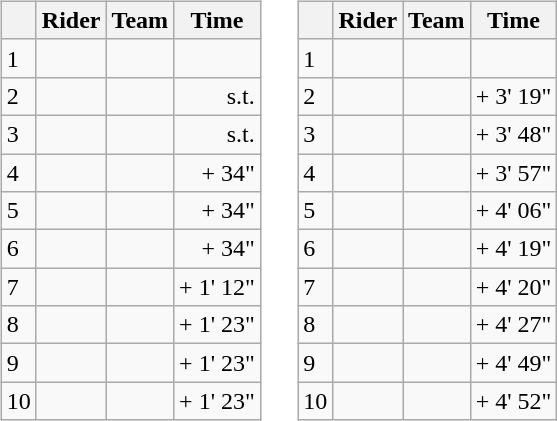<table>
<tr>
<td><br><table class="wikitable">
<tr>
<th></th>
<th>Rider</th>
<th>Team</th>
<th>Time</th>
</tr>
<tr>
<td>1</td>
<td></td>
<td></td>
<td align="right"></td>
</tr>
<tr>
<td>2</td>
<td></td>
<td></td>
<td align="right">s.t.</td>
</tr>
<tr>
<td>3</td>
<td></td>
<td></td>
<td align="right">s.t.</td>
</tr>
<tr>
<td>4</td>
<td></td>
<td></td>
<td align="right">+ 34"</td>
</tr>
<tr>
<td>5</td>
<td></td>
<td></td>
<td align="right">+ 34"</td>
</tr>
<tr>
<td>6</td>
<td></td>
<td></td>
<td align="right">+ 34"</td>
</tr>
<tr>
<td>7</td>
<td></td>
<td></td>
<td align="right">+ 1' 12"</td>
</tr>
<tr>
<td>8</td>
<td></td>
<td></td>
<td align="right">+ 1' 23"</td>
</tr>
<tr>
<td>9</td>
<td></td>
<td></td>
<td align="right">+ 1' 23"</td>
</tr>
<tr>
<td>10</td>
<td></td>
<td></td>
<td align="right">+ 1' 23"</td>
</tr>
</table>
</td>
<td></td>
<td><br><table class="wikitable">
<tr>
<th></th>
<th>Rider</th>
<th>Team</th>
<th>Time</th>
</tr>
<tr>
<td>1</td>
<td> </td>
<td></td>
<td align="right"></td>
</tr>
<tr>
<td>2</td>
<td></td>
<td></td>
<td align="right">+ 3' 19"</td>
</tr>
<tr>
<td>3</td>
<td></td>
<td></td>
<td align="right">+ 3' 48"</td>
</tr>
<tr>
<td>4</td>
<td></td>
<td></td>
<td align="right">+ 3' 57"</td>
</tr>
<tr>
<td>5</td>
<td></td>
<td></td>
<td align="right">+ 4' 06"</td>
</tr>
<tr>
<td>6</td>
<td> </td>
<td></td>
<td align="right">+ 4' 19"</td>
</tr>
<tr>
<td>7</td>
<td></td>
<td></td>
<td align="right">+ 4' 20"</td>
</tr>
<tr>
<td>8</td>
<td></td>
<td></td>
<td align="right">+ 4' 27"</td>
</tr>
<tr>
<td>9</td>
<td></td>
<td></td>
<td align="right">+ 4' 49"</td>
</tr>
<tr>
<td>10</td>
<td></td>
<td></td>
<td align="right">+ 4' 52"</td>
</tr>
</table>
</td>
</tr>
</table>
